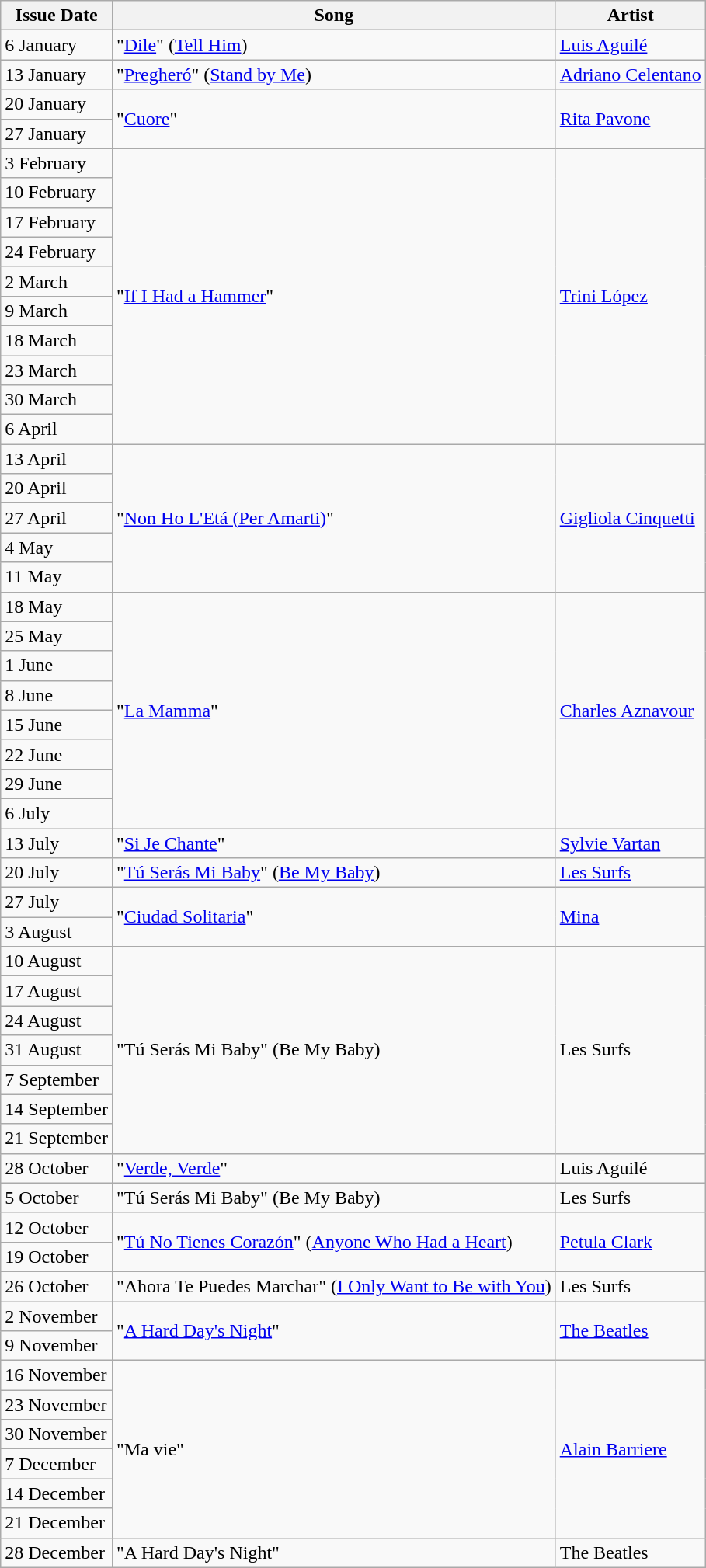<table class="wikitable">
<tr>
<th>Issue Date</th>
<th>Song</th>
<th>Artist</th>
</tr>
<tr>
<td>6 January</td>
<td rowspan=1>"<a href='#'>Dile</a>"  (<a href='#'>Tell Him</a>)</td>
<td rowspan=1><a href='#'>Luis Aguilé</a></td>
</tr>
<tr>
<td>13 January</td>
<td rowspan=1>"<a href='#'>Pregheró</a>" (<a href='#'>Stand by Me</a>)</td>
<td rowspan=1><a href='#'>Adriano Celentano</a></td>
</tr>
<tr>
<td>20 January</td>
<td rowspan=2>"<a href='#'>Cuore</a>"</td>
<td rowspan=2><a href='#'>Rita Pavone</a></td>
</tr>
<tr>
<td>27 January</td>
</tr>
<tr>
<td>3 February</td>
<td rowspan=10>"<a href='#'>If I Had a Hammer</a>"</td>
<td rowspan=10><a href='#'>Trini López</a></td>
</tr>
<tr>
<td>10 February</td>
</tr>
<tr>
<td>17 February</td>
</tr>
<tr>
<td>24 February</td>
</tr>
<tr>
<td>2 March</td>
</tr>
<tr>
<td>9 March</td>
</tr>
<tr>
<td>18 March</td>
</tr>
<tr>
<td>23 March</td>
</tr>
<tr>
<td>30 March</td>
</tr>
<tr>
<td>6 April</td>
</tr>
<tr>
<td>13 April</td>
<td rowspan=5>"<a href='#'>Non Ho L'Etá (Per Amarti)</a>"</td>
<td rowspan=5><a href='#'>Gigliola Cinquetti</a></td>
</tr>
<tr>
<td>20 April</td>
</tr>
<tr>
<td>27 April</td>
</tr>
<tr>
<td>4 May</td>
</tr>
<tr>
<td>11 May</td>
</tr>
<tr>
<td>18 May</td>
<td rowspan=8>"<a href='#'>La Mamma</a>"</td>
<td rowspan=8><a href='#'>Charles Aznavour</a></td>
</tr>
<tr>
<td>25 May</td>
</tr>
<tr>
<td>1 June</td>
</tr>
<tr>
<td>8 June</td>
</tr>
<tr>
<td>15 June</td>
</tr>
<tr>
<td>22 June</td>
</tr>
<tr |>
<td>29 June</td>
</tr>
<tr>
<td>6 July</td>
</tr>
<tr>
<td>13 July</td>
<td rowspan=1>"<a href='#'>Si Je Chante</a>"</td>
<td rowspan=1><a href='#'>Sylvie Vartan</a></td>
</tr>
<tr>
<td>20 July</td>
<td rowspan=1>"<a href='#'>Tú Serás Mi Baby</a>" (<a href='#'>Be My Baby</a>)</td>
<td rowspan=1><a href='#'>Les Surfs</a></td>
</tr>
<tr>
<td>27 July</td>
<td rowspan=2>"<a href='#'>Ciudad Solitaria</a>"</td>
<td rowspan=2><a href='#'>Mina</a></td>
</tr>
<tr>
<td>3 August</td>
</tr>
<tr>
<td>10 August</td>
<td rowspan=7>"Tú Serás Mi Baby" (Be My Baby)</td>
<td rowspan=7>Les Surfs</td>
</tr>
<tr>
<td>17 August</td>
</tr>
<tr>
<td>24 August</td>
</tr>
<tr>
<td>31 August</td>
</tr>
<tr>
<td>7 September</td>
</tr>
<tr>
<td>14 September</td>
</tr>
<tr>
<td>21 September</td>
</tr>
<tr>
<td>28 October</td>
<td rowspan=1>"<a href='#'>Verde, Verde</a>"</td>
<td rowspan=1>Luis Aguilé</td>
</tr>
<tr>
<td>5 October</td>
<td rowspan=1>"Tú Serás Mi Baby" (Be My Baby)</td>
<td>Les Surfs</td>
</tr>
<tr>
<td>12 October</td>
<td rowspan=2>"<a href='#'>Tú No Tienes Corazón</a>" (<a href='#'>Anyone Who Had a Heart</a>)</td>
<td rowspan=2><a href='#'>Petula Clark</a></td>
</tr>
<tr>
<td>19 October</td>
</tr>
<tr>
<td>26 October</td>
<td>"Ahora Te Puedes Marchar" (<a href='#'>I Only Want to Be with You</a>)</td>
<td>Les Surfs</td>
</tr>
<tr>
<td>2 November</td>
<td rowspan=2>"<a href='#'>A Hard Day's Night</a>"</td>
<td rowspan=2><a href='#'>The Beatles</a></td>
</tr>
<tr>
<td>9 November</td>
</tr>
<tr>
<td>16 November</td>
<td rowspan=6>"Ma vie"</td>
<td rowspan=6><a href='#'>Alain Barriere</a></td>
</tr>
<tr>
<td>23 November</td>
</tr>
<tr>
<td>30 November</td>
</tr>
<tr>
<td>7 December</td>
</tr>
<tr>
<td>14 December</td>
</tr>
<tr>
<td>21 December</td>
</tr>
<tr>
<td>28 December</td>
<td>"A Hard Day's Night"</td>
<td>The Beatles</td>
</tr>
</table>
